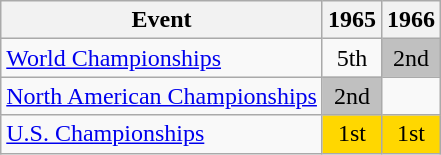<table class="wikitable">
<tr>
<th>Event</th>
<th>1965</th>
<th>1966</th>
</tr>
<tr>
<td><a href='#'>World Championships</a></td>
<td align="center">5th</td>
<td align="center" bgcolor="silver">2nd</td>
</tr>
<tr>
<td><a href='#'>North American Championships</a></td>
<td align="center" bgcolor="silver">2nd</td>
<td></td>
</tr>
<tr>
<td><a href='#'>U.S. Championships</a></td>
<td align="center" bgcolor="gold">1st</td>
<td align="center" bgcolor="gold">1st</td>
</tr>
</table>
